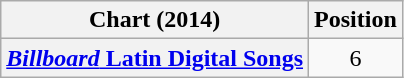<table class="wikitable plainrowheaders">
<tr>
<th>Chart (2014)</th>
<th>Position</th>
</tr>
<tr>
<th scope="row"><a href='#'><em>Billboard</em> Latin Digital Songs</a></th>
<td align="center">6</td>
</tr>
</table>
